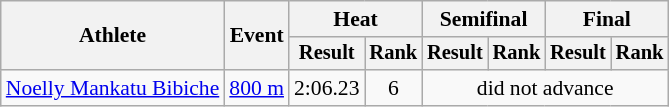<table class=wikitable style="font-size:90%">
<tr>
<th rowspan="2">Athlete</th>
<th rowspan="2">Event</th>
<th colspan="2">Heat</th>
<th colspan="2">Semifinal</th>
<th colspan="2">Final</th>
</tr>
<tr style="font-size:95%">
<th>Result</th>
<th>Rank</th>
<th>Result</th>
<th>Rank</th>
<th>Result</th>
<th>Rank</th>
</tr>
<tr align=center>
<td align=left><a href='#'>Noelly Mankatu Bibiche</a></td>
<td align=left><a href='#'>800 m</a></td>
<td>2:06.23</td>
<td>6</td>
<td colspan=4>did not advance</td>
</tr>
</table>
